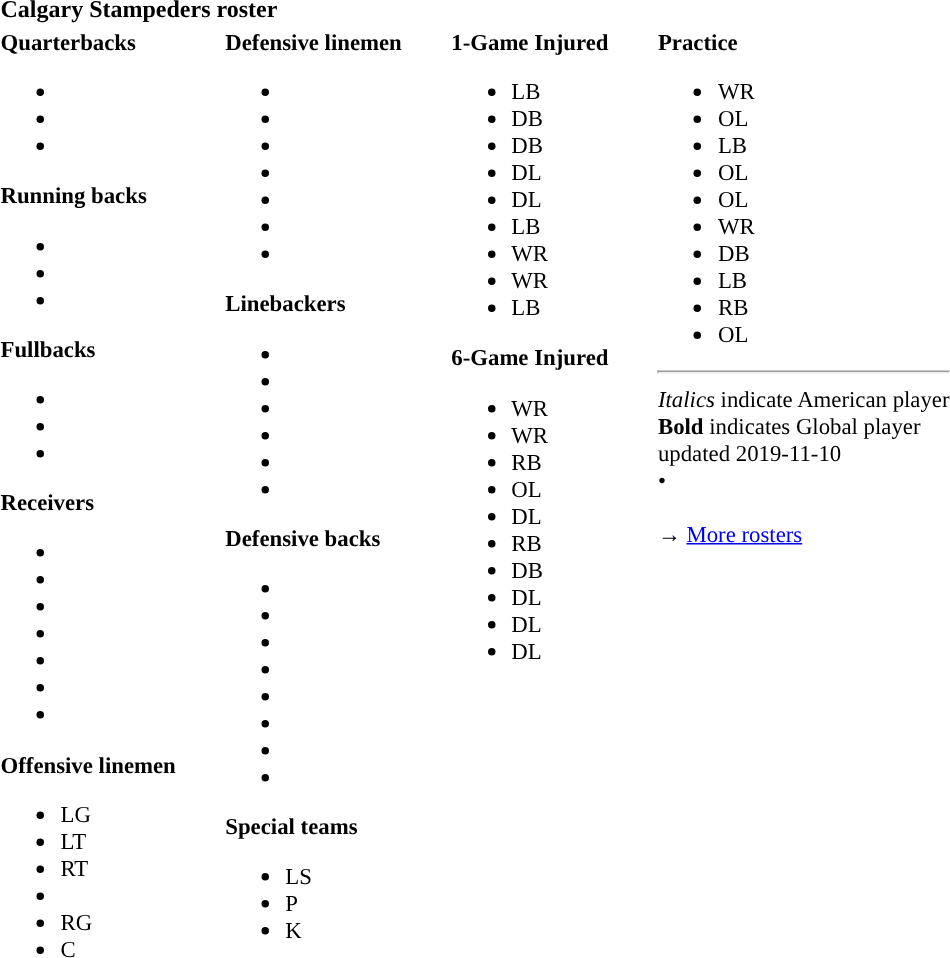<table class="toccolours" style="text-align: left;">
<tr>
<th colspan="9">Calgary Stampeders roster</th>
</tr>
<tr>
<td style="font-size: 95%;vertical-align:top;"><strong>Quarterbacks</strong><br><ul><li></li><li></li><li></li></ul><strong>Running backs</strong><ul><li></li><li></li><li></li></ul><strong>Fullbacks</strong><ul><li></li><li></li><li></li></ul><strong>Receivers</strong><ul><li></li><li></li><li></li><li></li><li></li><li></li><li></li></ul><strong>Offensive linemen</strong><ul><li> LG</li><li> LT</li><li> RT</li><li></li><li> RG</li><li> C</li></ul></td>
<td style="width: 25px;"></td>
<td style="font-size: 95%;vertical-align:top;"><strong>Defensive linemen</strong><br><ul><li></li><li></li><li></li><li></li><li></li><li></li><li></li></ul><strong>Linebackers</strong><ul><li></li><li></li><li></li><li></li><li></li><li></li></ul><strong>Defensive backs</strong><ul><li></li><li></li><li></li><li></li><li></li><li></li><li></li><li></li></ul><strong>Special teams</strong><ul><li> LS</li><li> P</li><li> K</li></ul></td>
<td style="width: 25px;"></td>
<td style="font-size: 95%;vertical-align:top;"><strong>1-Game Injured</strong><br><ul><li> LB</li><li> DB</li><li> DB</li><li> DL</li><li> DL</li><li> LB</li><li> WR</li><li> WR</li><li> LB</li></ul><strong>6-Game Injured</strong><ul><li> WR</li><li> WR</li><li> RB</li><li> OL</li><li> DL</li><li> RB</li><li> DB</li><li> DL</li><li> DL</li><li> DL</li></ul></td>
<td style="width: 25px;"></td>
<td style="font-size: 95%;vertical-align:top;"><strong>Practice</strong><br><ul><li> WR</li><li> OL</li><li> LB</li><li> OL</li><li> OL</li><li> WR</li><li> DB</li><li> LB</li><li> RB</li><li> OL</li></ul><hr>
<em>Italics</em> indicate American player<br>
<strong>Bold</strong> indicates Global player<br>
<span></span> updated 2019-11-10<br>
<span></span> • <span></span><br>
<br>→ <a href='#'>More rosters</a></td>
</tr>
<tr>
</tr>
</table>
